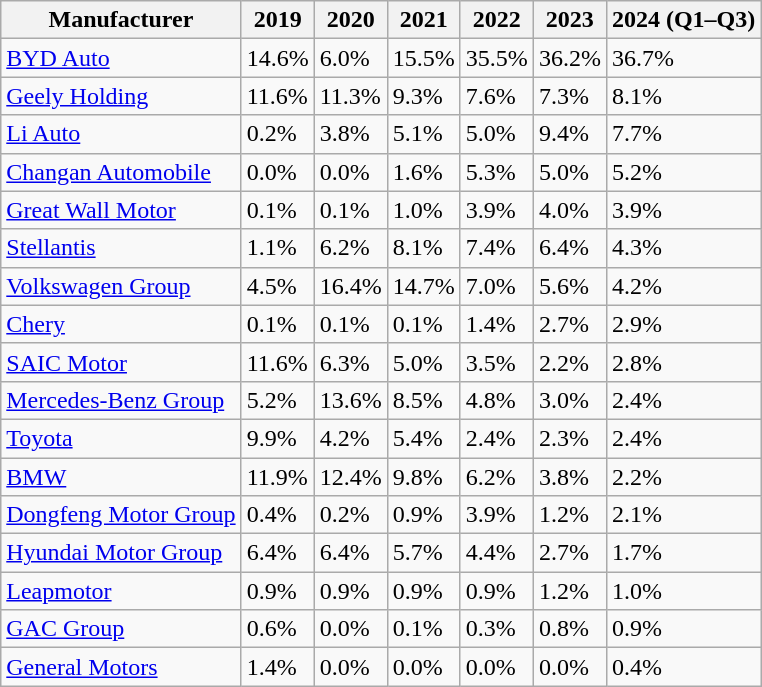<table class="wikitable">
<tr>
<th>Manufacturer</th>
<th>2019</th>
<th>2020</th>
<th>2021</th>
<th>2022</th>
<th>2023</th>
<th>2024 (Q1–Q3)</th>
</tr>
<tr>
<td><a href='#'>BYD Auto</a></td>
<td>14.6%</td>
<td>6.0%</td>
<td>15.5%</td>
<td>35.5%</td>
<td>36.2%</td>
<td>36.7%</td>
</tr>
<tr>
<td><a href='#'>Geely Holding</a></td>
<td>11.6%</td>
<td>11.3%</td>
<td>9.3%</td>
<td>7.6%</td>
<td>7.3%</td>
<td>8.1%</td>
</tr>
<tr>
<td><a href='#'>Li Auto</a></td>
<td>0.2%</td>
<td>3.8%</td>
<td>5.1%</td>
<td>5.0%</td>
<td>9.4%</td>
<td>7.7%</td>
</tr>
<tr>
<td><a href='#'>Changan Automobile</a></td>
<td>0.0%</td>
<td>0.0%</td>
<td>1.6%</td>
<td>5.3%</td>
<td>5.0%</td>
<td>5.2%</td>
</tr>
<tr>
<td><a href='#'>Great Wall Motor</a></td>
<td>0.1%</td>
<td>0.1%</td>
<td>1.0%</td>
<td>3.9%</td>
<td>4.0%</td>
<td>3.9%</td>
</tr>
<tr>
<td><a href='#'>Stellantis</a></td>
<td>1.1%</td>
<td>6.2%</td>
<td>8.1%</td>
<td>7.4%</td>
<td>6.4%</td>
<td>4.3%</td>
</tr>
<tr>
<td><a href='#'>Volkswagen Group</a></td>
<td>4.5%</td>
<td>16.4%</td>
<td>14.7%</td>
<td>7.0%</td>
<td>5.6%</td>
<td>4.2%</td>
</tr>
<tr>
<td><a href='#'>Chery</a></td>
<td>0.1%</td>
<td>0.1%</td>
<td>0.1%</td>
<td>1.4%</td>
<td>2.7%</td>
<td>2.9%</td>
</tr>
<tr>
<td><a href='#'>SAIC Motor</a></td>
<td>11.6%</td>
<td>6.3%</td>
<td>5.0%</td>
<td>3.5%</td>
<td>2.2%</td>
<td>2.8%</td>
</tr>
<tr>
<td><a href='#'>Mercedes-Benz Group</a></td>
<td>5.2%</td>
<td>13.6%</td>
<td>8.5%</td>
<td>4.8%</td>
<td>3.0%</td>
<td>2.4%</td>
</tr>
<tr>
<td><a href='#'>Toyota</a></td>
<td>9.9%</td>
<td>4.2%</td>
<td>5.4%</td>
<td>2.4%</td>
<td>2.3%</td>
<td>2.4%</td>
</tr>
<tr>
<td><a href='#'>BMW</a></td>
<td>11.9%</td>
<td>12.4%</td>
<td>9.8%</td>
<td>6.2%</td>
<td>3.8%</td>
<td>2.2%</td>
</tr>
<tr>
<td><a href='#'>Dongfeng Motor Group</a></td>
<td>0.4%</td>
<td>0.2%</td>
<td>0.9%</td>
<td>3.9%</td>
<td>1.2%</td>
<td>2.1%</td>
</tr>
<tr>
<td><a href='#'>Hyundai Motor Group</a></td>
<td>6.4%</td>
<td>6.4%</td>
<td>5.7%</td>
<td>4.4%</td>
<td>2.7%</td>
<td>1.7%</td>
</tr>
<tr>
<td><a href='#'>Leapmotor</a></td>
<td>0.9%</td>
<td>0.9%</td>
<td>0.9%</td>
<td>0.9%</td>
<td>1.2%</td>
<td>1.0%</td>
</tr>
<tr>
<td><a href='#'>GAC Group</a></td>
<td>0.6%</td>
<td>0.0%</td>
<td>0.1%</td>
<td>0.3%</td>
<td>0.8%</td>
<td>0.9%</td>
</tr>
<tr>
<td><a href='#'>General Motors</a></td>
<td>1.4%</td>
<td>0.0%</td>
<td>0.0%</td>
<td>0.0%</td>
<td>0.0%</td>
<td>0.4%</td>
</tr>
</table>
